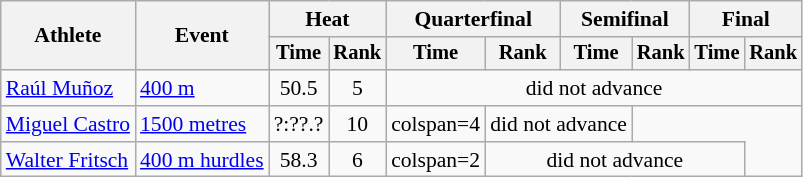<table class="wikitable" style="font-size:90%;">
<tr>
<th rowspan="2">Athlete</th>
<th rowspan="2">Event</th>
<th colspan="2">Heat</th>
<th colspan="2">Quarterfinal</th>
<th colspan="2">Semifinal</th>
<th colspan="2">Final</th>
</tr>
<tr style="font-size:95%">
<th>Time</th>
<th>Rank</th>
<th>Time</th>
<th>Rank</th>
<th>Time</th>
<th>Rank</th>
<th>Time</th>
<th>Rank</th>
</tr>
<tr align=center>
<td align=left><a href='#'>Raúl Muñoz</a></td>
<td align=left><a href='#'>400 m</a></td>
<td>50.5</td>
<td>5</td>
<td colspan=6>did not advance</td>
</tr>
<tr align=center>
<td align=left><a href='#'>Miguel Castro</a></td>
<td align=left><a href='#'>1500 metres</a></td>
<td>?:??.?</td>
<td>10</td>
<td>colspan=4 </td>
<td colspan=2>did not advance</td>
</tr>
<tr align=center>
<td align=left><a href='#'>Walter Fritsch</a></td>
<td align=left><a href='#'>400 m hurdles</a></td>
<td>58.3</td>
<td>6</td>
<td>colspan=2 </td>
<td colspan=4>did not advance</td>
</tr>
</table>
